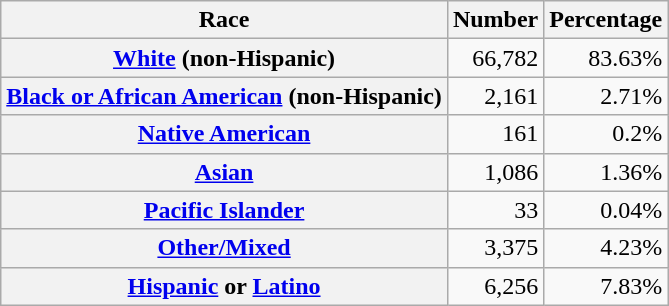<table class="wikitable" style="text-align:right">
<tr>
<th scope="col">Race</th>
<th scope="col">Number</th>
<th scope="col">Percentage</th>
</tr>
<tr>
<th scope="row"><a href='#'>White</a> (non-Hispanic)</th>
<td>66,782</td>
<td>83.63%</td>
</tr>
<tr>
<th scope="row"><a href='#'>Black or African American</a> (non-Hispanic)</th>
<td>2,161</td>
<td>2.71%</td>
</tr>
<tr>
<th scope="row"><a href='#'>Native American</a></th>
<td>161</td>
<td>0.2%</td>
</tr>
<tr>
<th scope="row"><a href='#'>Asian</a></th>
<td>1,086</td>
<td>1.36%</td>
</tr>
<tr>
<th scope="row"><a href='#'>Pacific Islander</a></th>
<td>33</td>
<td>0.04%</td>
</tr>
<tr>
<th scope="row"><a href='#'>Other/Mixed</a></th>
<td>3,375</td>
<td>4.23%</td>
</tr>
<tr>
<th scope="row"><a href='#'>Hispanic</a> or <a href='#'>Latino</a></th>
<td>6,256</td>
<td>7.83%</td>
</tr>
</table>
